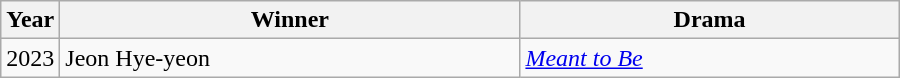<table class="wikitable" style="width:600px">
<tr>
<th width=10>Year</th>
<th>Winner</th>
<th>Drama</th>
</tr>
<tr>
<td>2023</td>
<td>Jeon Hye-yeon</td>
<td><em><a href='#'>Meant to Be</a></em></td>
</tr>
</table>
